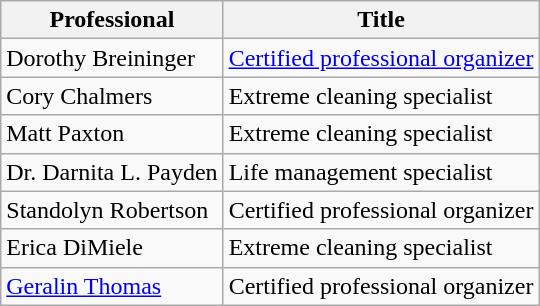<table class="wikitable sortable">
<tr>
<th>Professional</th>
<th>Title</th>
</tr>
<tr>
<td>Dorothy Breininger</td>
<td><a href='#'>Certified professional organizer</a></td>
</tr>
<tr>
<td>Cory Chalmers</td>
<td>Extreme cleaning specialist</td>
</tr>
<tr>
<td>Matt Paxton</td>
<td>Extreme cleaning specialist</td>
</tr>
<tr>
<td>Dr. Darnita L. Payden</td>
<td>Life management specialist</td>
</tr>
<tr>
<td>Standolyn Robertson</td>
<td>Certified professional organizer</td>
</tr>
<tr>
<td>Erica DiMiele</td>
<td>Extreme cleaning specialist</td>
</tr>
<tr>
<td><a href='#'>Geralin Thomas</a></td>
<td>Certified professional organizer</td>
</tr>
</table>
